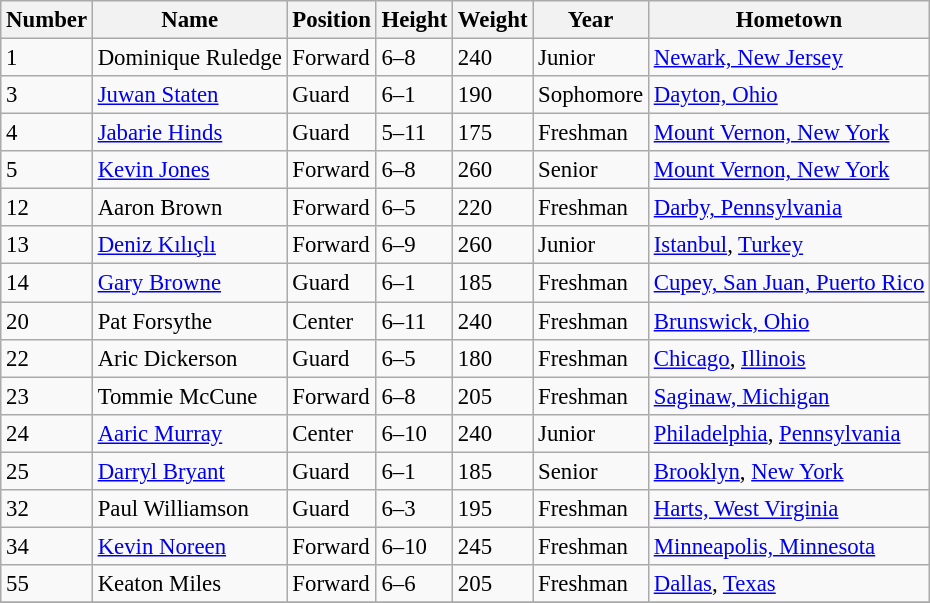<table class="wikitable" style="font-size: 95%;">
<tr>
<th>Number</th>
<th>Name</th>
<th>Position</th>
<th>Height</th>
<th>Weight</th>
<th>Year</th>
<th>Hometown</th>
</tr>
<tr>
<td>1</td>
<td>Dominique Ruledge</td>
<td>Forward</td>
<td>6–8</td>
<td>240</td>
<td>Junior</td>
<td><a href='#'>Newark, New Jersey</a></td>
</tr>
<tr>
<td>3</td>
<td><a href='#'>Juwan Staten</a></td>
<td>Guard</td>
<td>6–1</td>
<td>190</td>
<td>Sophomore</td>
<td><a href='#'>Dayton, Ohio</a></td>
</tr>
<tr>
<td>4</td>
<td><a href='#'>Jabarie Hinds</a></td>
<td>Guard</td>
<td>5–11</td>
<td>175</td>
<td>Freshman</td>
<td><a href='#'>Mount Vernon, New York</a></td>
</tr>
<tr>
<td>5</td>
<td><a href='#'>Kevin Jones</a></td>
<td>Forward</td>
<td>6–8</td>
<td>260</td>
<td>Senior</td>
<td><a href='#'>Mount Vernon, New York</a></td>
</tr>
<tr>
<td>12</td>
<td>Aaron Brown</td>
<td>Forward</td>
<td>6–5</td>
<td>220</td>
<td>Freshman</td>
<td><a href='#'>Darby, Pennsylvania</a></td>
</tr>
<tr>
<td>13</td>
<td><a href='#'>Deniz Kılıçlı</a></td>
<td>Forward</td>
<td>6–9</td>
<td>260</td>
<td>Junior</td>
<td><a href='#'>Istanbul</a>, <a href='#'>Turkey</a></td>
</tr>
<tr>
<td>14</td>
<td><a href='#'>Gary Browne</a></td>
<td>Guard</td>
<td>6–1</td>
<td>185</td>
<td>Freshman</td>
<td><a href='#'>Cupey, San Juan, Puerto Rico</a></td>
</tr>
<tr>
<td>20</td>
<td>Pat Forsythe</td>
<td>Center</td>
<td>6–11</td>
<td>240</td>
<td>Freshman</td>
<td><a href='#'>Brunswick, Ohio</a></td>
</tr>
<tr>
<td>22</td>
<td>Aric Dickerson</td>
<td>Guard</td>
<td>6–5</td>
<td>180</td>
<td>Freshman</td>
<td><a href='#'>Chicago</a>, <a href='#'>Illinois</a></td>
</tr>
<tr>
<td>23</td>
<td>Tommie McCune</td>
<td>Forward</td>
<td>6–8</td>
<td>205</td>
<td>Freshman</td>
<td><a href='#'>Saginaw, Michigan</a></td>
</tr>
<tr>
<td>24</td>
<td><a href='#'>Aaric Murray</a></td>
<td>Center</td>
<td>6–10</td>
<td>240</td>
<td>Junior</td>
<td><a href='#'>Philadelphia</a>, <a href='#'>Pennsylvania</a></td>
</tr>
<tr>
<td>25</td>
<td><a href='#'>Darryl Bryant</a></td>
<td>Guard</td>
<td>6–1</td>
<td>185</td>
<td>Senior</td>
<td><a href='#'>Brooklyn</a>, <a href='#'>New York</a></td>
</tr>
<tr>
<td>32</td>
<td>Paul Williamson</td>
<td>Guard</td>
<td>6–3</td>
<td>195</td>
<td>Freshman</td>
<td><a href='#'>Harts, West Virginia</a></td>
</tr>
<tr>
<td>34</td>
<td><a href='#'>Kevin Noreen</a></td>
<td>Forward</td>
<td>6–10</td>
<td>245</td>
<td>Freshman</td>
<td><a href='#'>Minneapolis, Minnesota</a></td>
</tr>
<tr>
<td>55</td>
<td>Keaton Miles</td>
<td>Forward</td>
<td>6–6</td>
<td>205</td>
<td>Freshman</td>
<td><a href='#'>Dallas</a>, <a href='#'>Texas</a></td>
</tr>
<tr>
</tr>
</table>
